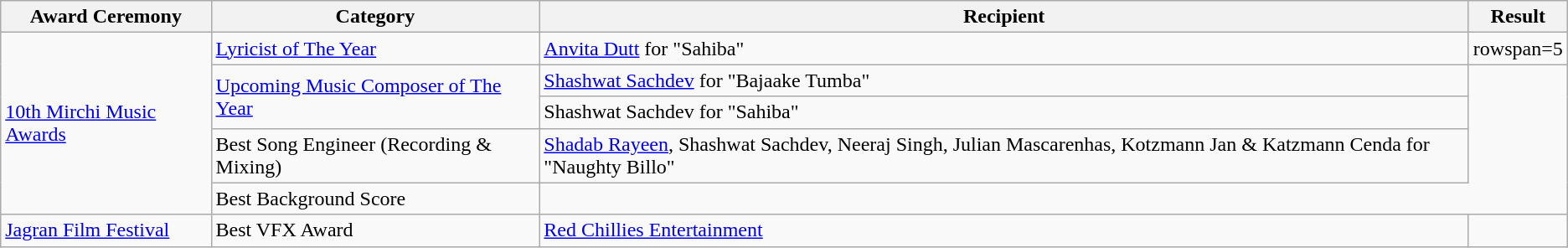<table class="wikitable sortable">
<tr>
<th>Award Ceremony</th>
<th>Category</th>
<th>Recipient</th>
<th>Result</th>
</tr>
<tr>
<td rowspan=5><a href='#'>10th Mirchi Music Awards</a></td>
<td><a href='#'>Lyricist of The Year</a></td>
<td><a href='#'>Anvita Dutt</a> for "Sahiba"</td>
<td>rowspan=5 </td>
</tr>
<tr>
<td rowspan=2><a href='#'>Upcoming Music Composer of The Year</a></td>
<td><a href='#'>Shashwat Sachdev</a> for "Bajaake Tumba"</td>
</tr>
<tr>
<td>Shashwat Sachdev for "Sahiba"</td>
</tr>
<tr>
<td>Best Song Engineer (Recording & Mixing)</td>
<td><a href='#'>Shadab Rayeen</a>, Shashwat Sachdev, Neeraj Singh, Julian Mascarenhas, Kotzmann Jan & Katzmann Cenda for "Naughty Billo"</td>
</tr>
<tr>
<td>Best Background Score</td>
</tr>
<tr>
<td><a href='#'>Jagran Film Festival</a></td>
<td>Best VFX Award</td>
<td><a href='#'>Red Chillies Entertainment</a></td>
<td></td>
</tr>
</table>
